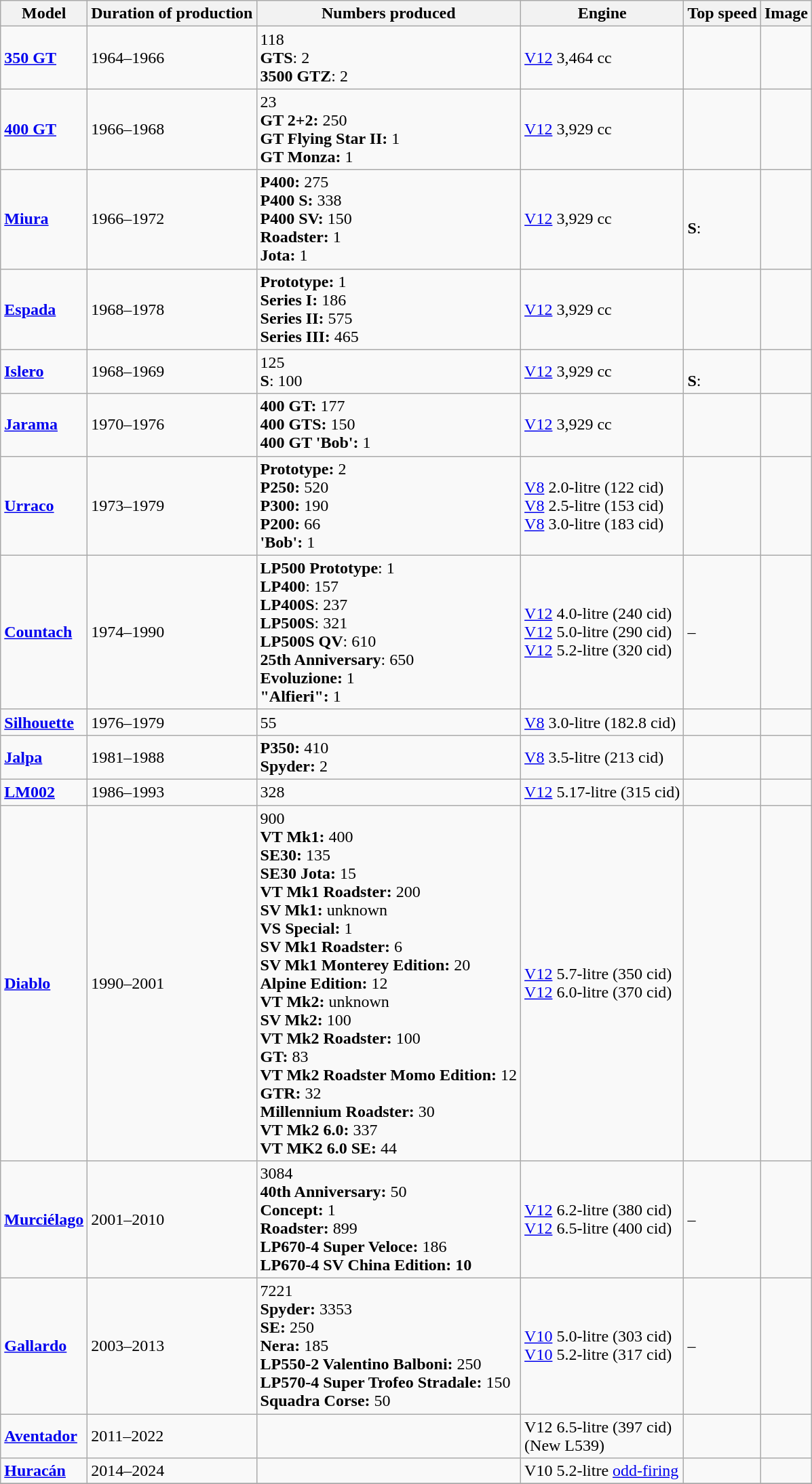<table class="wikitable sortable">
<tr>
<th>Model</th>
<th>Duration of production</th>
<th class="unsortable">Numbers produced</th>
<th>Engine</th>
<th>Top speed</th>
<th class="unsortable">Image</th>
</tr>
<tr>
<td><strong><a href='#'>350 GT</a></strong></td>
<td>1964–1966</td>
<td>118<br><strong>GTS</strong>: 2<br><strong>3500 GTZ</strong>: 2</td>
<td><a href='#'>V12</a> 3,464 cc</td>
<td></td>
<td></td>
</tr>
<tr>
<td><strong><a href='#'>400 GT</a></strong></td>
<td>1966–1968</td>
<td>23<br><strong>GT 2+2:</strong> 250<br><strong>GT Flying Star II:</strong> 1<br><strong>GT Monza:</strong> 1</td>
<td><a href='#'>V12</a> 3,929 cc</td>
<td></td>
<td></td>
</tr>
<tr>
<td><strong><a href='#'>Miura</a></strong></td>
<td>1966–1972</td>
<td><strong>P400:</strong> 275<br><strong>P400 S:</strong> 338<br><strong>P400 SV:</strong> 150<br><strong>Roadster:</strong> 1<br><strong>Jota:</strong> 1</td>
<td><a href='#'>V12</a> 3,929 cc</td>
<td><br><strong>S</strong>: </td>
<td></td>
</tr>
<tr>
<td><strong><a href='#'>Espada</a></strong></td>
<td>1968–1978</td>
<td><strong>Prototype:</strong> 1<br><strong>Series I:</strong> 186<br><strong>Series II:</strong> 575<br><strong>Series III:</strong> 465</td>
<td><a href='#'>V12</a> 3,929 cc</td>
<td></td>
<td></td>
</tr>
<tr>
<td><strong><a href='#'>Islero</a></strong></td>
<td>1968–1969</td>
<td>125<br><strong>S</strong>: 100</td>
<td><a href='#'>V12</a> 3,929 cc</td>
<td><br><strong>S</strong>: </td>
<td></td>
</tr>
<tr>
<td><strong><a href='#'>Jarama</a></strong></td>
<td>1970–1976</td>
<td><strong>400 GT:</strong> 177<br><strong>400 GTS:</strong> 150<br><strong>400 GT 'Bob':</strong> 1</td>
<td><a href='#'>V12</a> 3,929 cc</td>
<td></td>
<td></td>
</tr>
<tr>
<td><strong><a href='#'>Urraco</a></strong></td>
<td>1973–1979</td>
<td><strong>Prototype:</strong> 2<br><strong>P250:</strong> 520<br><strong>P300:</strong> 190<br><strong>P200:</strong> 66<br><strong>'Bob':</strong> 1</td>
<td><a href='#'>V8</a> 2.0-litre (122 cid)<br><a href='#'>V8</a> 2.5-litre (153 cid)<br><a href='#'>V8</a> 3.0-litre (183 cid)</td>
<td></td>
<td></td>
</tr>
<tr>
<td><strong><a href='#'>Countach</a></strong></td>
<td>1974–1990</td>
<td><strong>LP500 Prototype</strong>: 1<br><strong>LP400</strong>: 157<br><strong>LP400S</strong>: 237<br><strong>LP500S</strong>: 321<br><strong>LP500S QV</strong>: 610<br><strong>25th Anniversary</strong>: 650<br><strong>Evoluzione:</strong> 1<br><strong>"Alfieri":</strong> 1</td>
<td><a href='#'>V12</a> 4.0-litre (240 cid)<br><a href='#'>V12</a> 5.0-litre (290 cid)<br><a href='#'>V12</a> 5.2-litre (320 cid)</td>
<td>–</td>
<td></td>
</tr>
<tr>
<td><strong><a href='#'>Silhouette</a></strong></td>
<td>1976–1979</td>
<td>55</td>
<td><a href='#'>V8</a> 3.0-litre (182.8 cid)</td>
<td></td>
<td></td>
</tr>
<tr>
<td><strong><a href='#'>Jalpa</a></strong></td>
<td>1981–1988</td>
<td><strong>P350:</strong> 410<br><strong>Spyder:</strong> 2</td>
<td><a href='#'>V8</a> 3.5-litre (213 cid)</td>
<td></td>
<td></td>
</tr>
<tr>
<td><strong><a href='#'>LM002</a></strong></td>
<td>1986–1993</td>
<td>328</td>
<td><a href='#'>V12</a> 5.17-litre (315 cid)</td>
<td></td>
<td></td>
</tr>
<tr>
<td><strong><a href='#'>Diablo</a></strong></td>
<td>1990–2001</td>
<td>900<br><strong>VT Mk1:</strong> 400<br><strong>SE30:</strong> 135<br><strong>SE30 Jota:</strong> 15<br><strong>VT Mk1 Roadster:</strong> 200<br><strong>SV Mk1:</strong> unknown<br><strong>VS Special:</strong> 1<br><strong>SV Mk1 Roadster:</strong> 6<br><strong>SV Mk1 Monterey Edition:</strong> 20<br><strong>Alpine Edition:</strong> 12<br><strong>VT Mk2:</strong> unknown<br><strong>SV Mk2:</strong> 100<br><strong>VT Mk2 Roadster:</strong> 100<br><strong>GT:</strong> 83<br><strong>VT Mk2 Roadster Momo Edition:</strong> 12<br><strong>GTR:</strong> 32<br><strong>Millennium Roadster:</strong> 30<br><strong>VT Mk2 6.0:</strong> 337<br><strong>VT MK2 6.0 SE:</strong> 44</td>
<td><a href='#'>V12</a> 5.7-litre (350 cid)<br><a href='#'>V12</a> 6.0-litre (370 cid)</td>
<td></td>
<td></td>
</tr>
<tr>
<td><strong><a href='#'>Murciélago</a></strong></td>
<td>2001–2010</td>
<td>3084<br><strong>40th Anniversary:</strong> 50<br><strong>Concept:</strong> 1<br><strong>Roadster:</strong> 899<br><strong>LP670-4 Super Veloce:</strong> 186<br><strong>LP670-4 SV China Edition: 10</strong></td>
<td><a href='#'>V12</a> 6.2-litre (380 cid)<br><a href='#'>V12</a> 6.5-litre (400 cid)</td>
<td>–</td>
<td></td>
</tr>
<tr>
<td><strong><a href='#'>Gallardo</a></strong></td>
<td>2003–2013</td>
<td>7221<br><strong>Spyder:</strong> 3353<br><strong>SE:</strong> 250<br><strong>Nera:</strong> 185<br><strong>LP550-2 Valentino Balboni:</strong> 250<br><strong>LP570-4 Super Trofeo Stradale:</strong> 150<br><strong>Squadra Corse:</strong> 50</td>
<td><a href='#'>V10</a> 5.0-litre (303 cid)<br><a href='#'>V10</a> 5.2-litre (317 cid)</td>
<td>–</td>
<td></td>
</tr>
<tr>
<td><strong><a href='#'>Aventador</a></strong></td>
<td>2011–2022</td>
<td></td>
<td>V12 6.5-litre (397 cid)<br>(New L539)</td>
<td></td>
<td></td>
</tr>
<tr>
<td><strong><a href='#'>Huracán</a></strong></td>
<td>2014–2024</td>
<td></td>
<td>V10 5.2-litre <a href='#'>odd-firing</a></td>
<td></td>
<td></td>
</tr>
<tr>
</tr>
</table>
